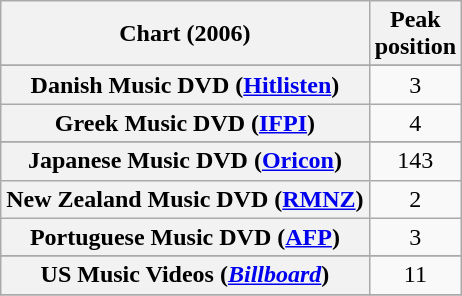<table class="wikitable plainrowheaders sortable" style="text-align:center;" border="1">
<tr>
<th scope="col">Chart (2006)</th>
<th scope="col">Peak<br>position</th>
</tr>
<tr>
</tr>
<tr>
</tr>
<tr>
</tr>
<tr>
<th scope="row">Danish Music DVD (<a href='#'>Hitlisten</a>)</th>
<td>3</td>
</tr>
<tr>
<th scope="row">Greek Music DVD (<a href='#'>IFPI</a>)</th>
<td>4</td>
</tr>
<tr>
</tr>
<tr>
<th scope="row">Japanese Music DVD (<a href='#'>Oricon</a>)</th>
<td>143</td>
</tr>
<tr>
<th scope="row">New Zealand Music DVD (<a href='#'>RMNZ</a>)</th>
<td>2</td>
</tr>
<tr>
<th scope="row">Portuguese Music DVD (<a href='#'>AFP</a>)</th>
<td>3</td>
</tr>
<tr>
</tr>
<tr>
<th scope="row">US Music Videos (<em><a href='#'>Billboard</a></em>)</th>
<td>11</td>
</tr>
<tr>
</tr>
</table>
